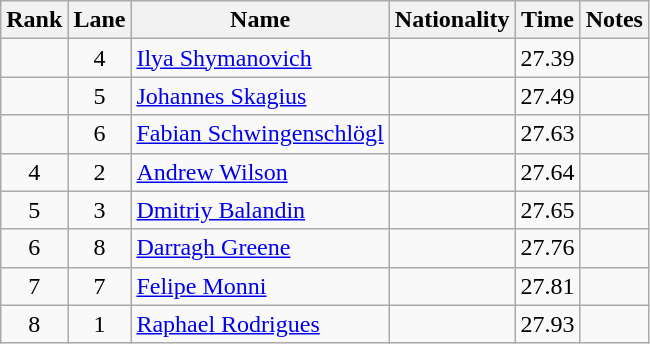<table class="wikitable sortable" style="text-align:center">
<tr>
<th>Rank</th>
<th>Lane</th>
<th>Name</th>
<th>Nationality</th>
<th>Time</th>
<th>Notes</th>
</tr>
<tr>
<td></td>
<td>4</td>
<td align="left"><a href='#'>Ilya Shymanovich</a></td>
<td align="left"></td>
<td>27.39</td>
<td></td>
</tr>
<tr>
<td></td>
<td>5</td>
<td align="left"><a href='#'>Johannes Skagius</a></td>
<td align="left"></td>
<td>27.49</td>
<td></td>
</tr>
<tr>
<td></td>
<td>6</td>
<td align="left"><a href='#'>Fabian Schwingenschlögl</a></td>
<td align="left"></td>
<td>27.63</td>
<td></td>
</tr>
<tr>
<td>4</td>
<td>2</td>
<td align="left"><a href='#'>Andrew Wilson</a></td>
<td align="left"></td>
<td>27.64</td>
<td></td>
</tr>
<tr>
<td>5</td>
<td>3</td>
<td align="left"><a href='#'>Dmitriy Balandin</a></td>
<td align="left"></td>
<td>27.65</td>
<td></td>
</tr>
<tr>
<td>6</td>
<td>8</td>
<td align="left"><a href='#'>Darragh Greene</a></td>
<td align="left"></td>
<td>27.76</td>
<td></td>
</tr>
<tr>
<td>7</td>
<td>7</td>
<td align="left"><a href='#'>Felipe Monni</a></td>
<td align="left"></td>
<td>27.81</td>
<td></td>
</tr>
<tr>
<td>8</td>
<td>1</td>
<td align="left"><a href='#'>Raphael Rodrigues</a></td>
<td align="left"></td>
<td>27.93</td>
<td></td>
</tr>
</table>
